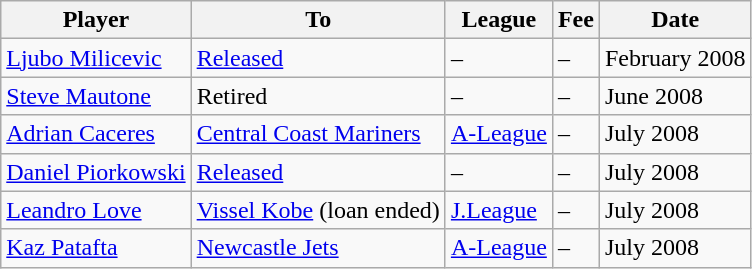<table class="wikitable">
<tr>
<th>Player</th>
<th>To</th>
<th>League</th>
<th>Fee</th>
<th>Date</th>
</tr>
<tr>
<td> <a href='#'>Ljubo Milicevic</a></td>
<td><a href='#'>Released</a></td>
<td> –</td>
<td>–</td>
<td>February 2008</td>
</tr>
<tr>
<td> <a href='#'>Steve Mautone</a></td>
<td>Retired</td>
<td> –</td>
<td>–</td>
<td>June 2008</td>
</tr>
<tr>
<td> <a href='#'>Adrian Caceres</a></td>
<td><a href='#'>Central Coast Mariners</a></td>
<td> <a href='#'>A-League</a></td>
<td>–</td>
<td>July 2008</td>
</tr>
<tr>
<td> <a href='#'>Daniel Piorkowski</a></td>
<td><a href='#'>Released</a></td>
<td> –</td>
<td>–</td>
<td>July 2008</td>
</tr>
<tr>
<td> <a href='#'>Leandro Love</a></td>
<td><a href='#'>Vissel Kobe</a> (loan ended)</td>
<td> <a href='#'>J.League</a></td>
<td>–</td>
<td>July 2008</td>
</tr>
<tr>
<td> <a href='#'>Kaz Patafta</a></td>
<td><a href='#'>Newcastle Jets</a></td>
<td> <a href='#'>A-League</a></td>
<td>–</td>
<td>July 2008</td>
</tr>
</table>
